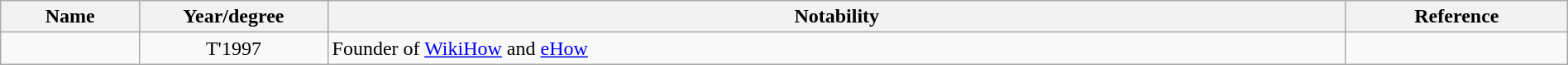<table class="wikitable sortable" style="width:100%">
<tr>
<th style="width:*;">Name</th>
<th style="width:12%;">Year/degree</th>
<th style="width:65%;" class="unsortable">Notability</th>
<th style="width:*;" class="unsortable">Reference</th>
</tr>
<tr>
<td></td>
<td style="text-align:center;">T'1997</td>
<td>Founder of <a href='#'>WikiHow</a> and <a href='#'>eHow</a></td>
<td style="text-align:center;"></td>
</tr>
</table>
